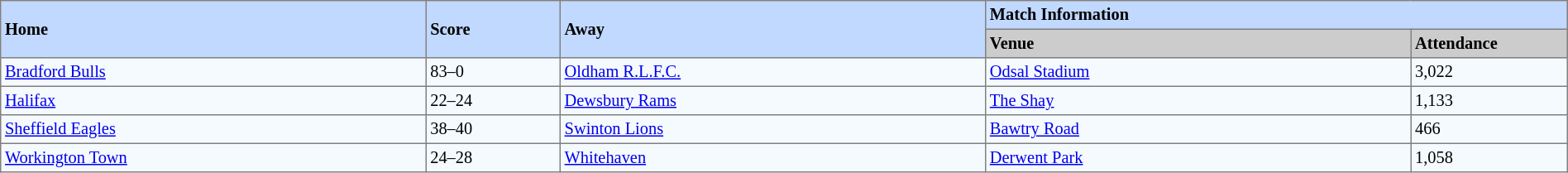<table border=1 style="border-collapse:collapse; font-size:85%; text-align:left;" cellpadding=3 cellspacing=0 width=100%>
<tr bgcolor=#C1D8FF>
<th rowspan=2 width=19%>Home</th>
<th rowspan=2 width=6%>Score</th>
<th rowspan=2 width=19%>Away</th>
<th colspan=6>Match Information</th>
</tr>
<tr bgcolor=#CCCCCC>
<th width=19%>Venue</th>
<th width=7%>Attendance</th>
</tr>
<tr bgcolor=#F5FAFF>
<td align=left> <a href='#'>Bradford Bulls</a></td>
<td>83–0</td>
<td align=left> <a href='#'>Oldham R.L.F.C.</a></td>
<td><a href='#'>Odsal Stadium</a></td>
<td>3,022</td>
</tr>
<tr bgcolor=#F5FAFF>
<td align=left> <a href='#'>Halifax</a></td>
<td>22–24</td>
<td align=left> <a href='#'>Dewsbury Rams</a></td>
<td><a href='#'>The Shay</a></td>
<td>1,133</td>
</tr>
<tr bgcolor=#F5FAFF>
<td align=left> <a href='#'>Sheffield Eagles</a></td>
<td>38–40</td>
<td align=left> <a href='#'>Swinton Lions</a></td>
<td><a href='#'>Bawtry Road</a></td>
<td>466</td>
</tr>
<tr bgcolor=#F5FAFF>
<td align=left> <a href='#'>Workington Town</a></td>
<td>24–28</td>
<td align=left> <a href='#'>Whitehaven</a></td>
<td><a href='#'>Derwent Park</a></td>
<td>1,058</td>
</tr>
</table>
